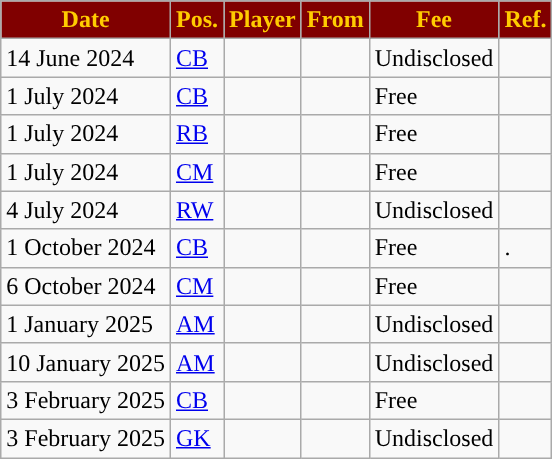<table class="wikitable plainrowheaders sortable">
<tr>
<th style="color:#FFCC00; background:#800000; ">Date</th>
<th style="color:#FFCC00; background:#800000; ">Pos.</th>
<th style="color:#FFCC00; background:#800000; ">Player</th>
<th style="color:#FFCC00; background:#800000; ">From</th>
<th style="color:#FFCC00; background:#800000; ">Fee</th>
<th style="color:#FFCC00; background:#800000; ">Ref.</th>
</tr>
<tr>
<td>14 June 2024</td>
<td><a href='#'>CB</a></td>
<td></td>
<td></td>
<td>Undisclosed</td>
<td></td>
</tr>
<tr>
<td>1 July 2024</td>
<td><a href='#'>CB</a></td>
<td></td>
<td></td>
<td>Free</td>
<td></td>
</tr>
<tr>
<td>1 July 2024</td>
<td><a href='#'>RB</a></td>
<td></td>
<td></td>
<td>Free</td>
<td></td>
</tr>
<tr>
<td>1 July 2024</td>
<td><a href='#'>CM</a></td>
<td></td>
<td></td>
<td>Free</td>
<td></td>
</tr>
<tr>
<td>4 July 2024</td>
<td><a href='#'>RW</a></td>
<td></td>
<td></td>
<td>Undisclosed</td>
<td></td>
</tr>
<tr>
<td>1 October 2024</td>
<td><a href='#'>CB</a></td>
<td></td>
<td></td>
<td>Free</td>
<td>.</td>
</tr>
<tr>
<td>6 October 2024</td>
<td><a href='#'>CM</a></td>
<td></td>
<td></td>
<td>Free</td>
<td></td>
</tr>
<tr>
<td>1 January 2025</td>
<td><a href='#'>AM</a></td>
<td></td>
<td></td>
<td>Undisclosed</td>
<td></td>
</tr>
<tr>
<td>10 January 2025</td>
<td><a href='#'>AM</a></td>
<td></td>
<td></td>
<td>Undisclosed</td>
<td></td>
</tr>
<tr>
<td>3 February 2025</td>
<td><a href='#'>CB</a></td>
<td></td>
<td></td>
<td>Free</td>
<td></td>
</tr>
<tr>
<td>3 February 2025</td>
<td><a href='#'>GK</a></td>
<td></td>
<td></td>
<td>Undisclosed</td>
<td></td>
</tr>
</table>
